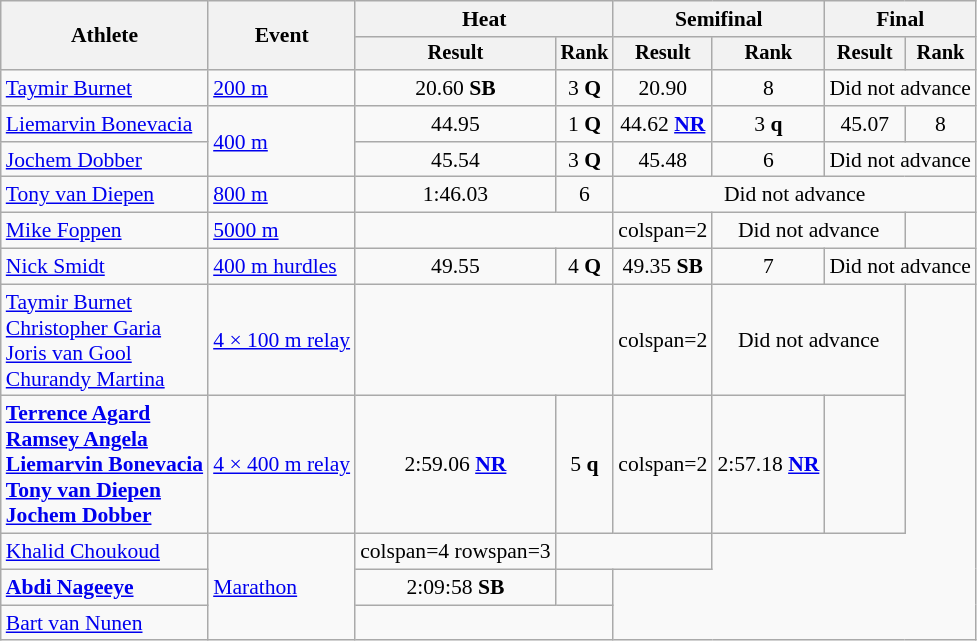<table class="wikitable" style="font-size:90%">
<tr>
<th rowspan="2">Athlete</th>
<th rowspan="2">Event</th>
<th colspan="2">Heat</th>
<th colspan="2">Semifinal</th>
<th colspan="2">Final</th>
</tr>
<tr style="font-size:95%">
<th>Result</th>
<th>Rank</th>
<th>Result</th>
<th>Rank</th>
<th>Result</th>
<th>Rank</th>
</tr>
<tr align=center>
<td align=left><a href='#'>Taymir Burnet</a></td>
<td align=left><a href='#'>200 m</a></td>
<td>20.60 <strong>SB</strong></td>
<td>3 <strong>Q</strong></td>
<td>20.90</td>
<td>8</td>
<td colspan=2>Did not advance</td>
</tr>
<tr align=center>
<td align=left><a href='#'>Liemarvin Bonevacia</a></td>
<td align=left rowspan=2><a href='#'>400 m</a></td>
<td>44.95</td>
<td>1 <strong>Q</strong></td>
<td>44.62 <strong><a href='#'>NR</a></strong></td>
<td>3 <strong>q</strong></td>
<td>45.07</td>
<td>8</td>
</tr>
<tr align=center>
<td align=left><a href='#'>Jochem Dobber</a></td>
<td>45.54</td>
<td>3 <strong>Q</strong></td>
<td>45.48</td>
<td>6</td>
<td colspan=4>Did not advance</td>
</tr>
<tr align=center>
<td align=left><a href='#'>Tony van Diepen</a></td>
<td align=left><a href='#'>800 m</a></td>
<td>1:46.03</td>
<td>6</td>
<td colspan=4>Did not advance</td>
</tr>
<tr align=center>
<td align=left><a href='#'>Mike Foppen</a></td>
<td align=left><a href='#'>5000 m</a></td>
<td colspan=2></td>
<td>colspan=2 </td>
<td colspan=2>Did not advance</td>
</tr>
<tr align=center>
<td align=left><a href='#'>Nick Smidt</a></td>
<td align=left><a href='#'>400 m hurdles</a></td>
<td>49.55</td>
<td>4 <strong>Q</strong></td>
<td>49.35 <strong>SB</strong></td>
<td>7</td>
<td colspan=2>Did not advance</td>
</tr>
<tr align=center>
<td align=left><a href='#'>Taymir Burnet</a><br><a href='#'>Christopher Garia</a><br><a href='#'>Joris van Gool</a><br><a href='#'>Churandy Martina</a></td>
<td align=left><a href='#'>4 × 100 m relay</a></td>
<td colspan=2></td>
<td>colspan=2 </td>
<td colspan=2>Did not advance</td>
</tr>
<tr align=center>
<td align=left><strong><a href='#'>Terrence Agard</a><br><a href='#'>Ramsey Angela</a><br><a href='#'>Liemarvin Bonevacia</a> <br><a href='#'>Tony van Diepen</a><br><a href='#'>Jochem Dobber</a></strong></td>
<td align=left><a href='#'>4 × 400 m relay</a></td>
<td>2:59.06 <strong><a href='#'>NR</a></strong></td>
<td>5 <strong>q</strong></td>
<td>colspan=2 </td>
<td>2:57.18 <strong><a href='#'>NR</a></strong></td>
<td></td>
</tr>
<tr align=center>
<td align=left><a href='#'>Khalid Choukoud</a></td>
<td align=left rowspan=3><a href='#'>Marathon</a></td>
<td>colspan=4 rowspan=3</td>
<td colspan=2></td>
</tr>
<tr align=center>
<td align=left><strong><a href='#'>Abdi Nageeye</a></strong></td>
<td>2:09:58 <strong>SB</strong></td>
<td></td>
</tr>
<tr align=center>
<td align=left><a href='#'>Bart van Nunen</a></td>
<td colspan=2></td>
</tr>
</table>
